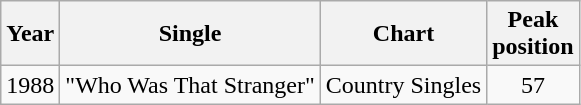<table class="wikitable" style="text-align: center;">
<tr>
<th>Year</th>
<th>Single</th>
<th>Chart</th>
<th>Peak<br>position</th>
</tr>
<tr>
<td>1988</td>
<td>"Who Was That Stranger"</td>
<td>Country Singles</td>
<td>57</td>
</tr>
</table>
